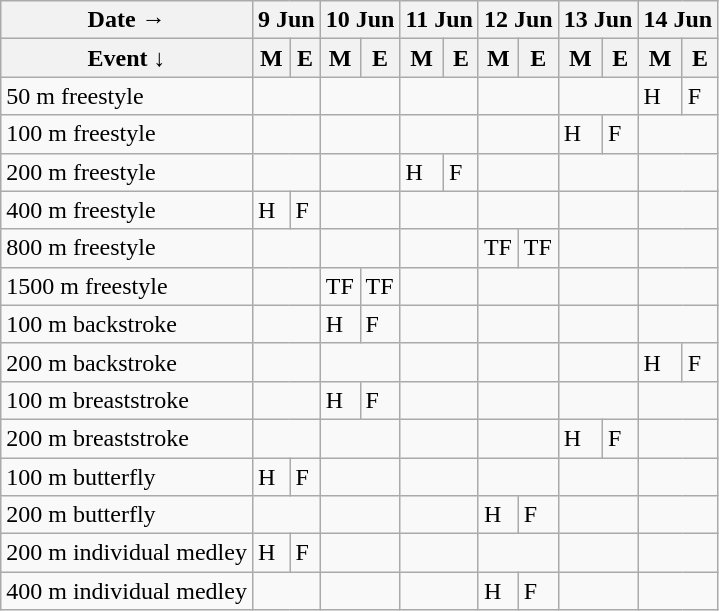<table class="wikitable swimming-schedule floatleft">
<tr>
<th>Date →</th>
<th colspan=2>9 Jun</th>
<th colspan=2>10 Jun</th>
<th colspan=2>11 Jun</th>
<th colspan=2>12 Jun</th>
<th colspan=2>13 Jun</th>
<th colspan=2>14 Jun</th>
</tr>
<tr>
<th>Event ↓</th>
<th>M</th>
<th>E</th>
<th>M</th>
<th>E</th>
<th>M</th>
<th>E</th>
<th>M</th>
<th>E</th>
<th>M</th>
<th>E</th>
<th>M</th>
<th>E</th>
</tr>
<tr>
<td class=event>50 m freestyle</td>
<td colspan=2></td>
<td colspan=2></td>
<td colspan=2></td>
<td colspan=2></td>
<td colspan=2></td>
<td class=heats>H</td>
<td class=final>F</td>
</tr>
<tr>
<td class=event>100 m freestyle</td>
<td colspan=2></td>
<td colspan=2></td>
<td colspan=2></td>
<td colspan=2></td>
<td class=heats>H</td>
<td class=final>F</td>
<td colspan=2></td>
</tr>
<tr>
<td class=event>200 m freestyle</td>
<td colspan=2></td>
<td colspan=2></td>
<td class=heats>H</td>
<td class=final>F</td>
<td colspan=2></td>
<td colspan=2></td>
<td colspan=2></td>
</tr>
<tr>
<td class=event>400 m freestyle</td>
<td class=heats>H</td>
<td class=final>F</td>
<td colspan=2></td>
<td colspan=2></td>
<td colspan=2></td>
<td colspan=2></td>
<td colspan=2></td>
</tr>
<tr>
<td class=event>800 m freestyle</td>
<td colspan=2></td>
<td colspan=2></td>
<td colspan=2></td>
<td class=timed-final>TF</td>
<td class=timed-final>TF</td>
<td colspan=2></td>
<td colspan=2></td>
</tr>
<tr>
<td class=event>1500 m freestyle</td>
<td colspan=2></td>
<td class=timed-final>TF</td>
<td class=timed-final>TF</td>
<td colspan=2></td>
<td colspan=2></td>
<td colspan=2></td>
<td colspan=2></td>
</tr>
<tr>
<td class=event>100 m backstroke</td>
<td colspan=2></td>
<td class=heats>H</td>
<td class=final>F</td>
<td colspan=2></td>
<td colspan=2></td>
<td colspan=2></td>
<td colspan=2></td>
</tr>
<tr>
<td class=event>200 m backstroke</td>
<td colspan=2></td>
<td colspan=2></td>
<td colspan=2></td>
<td colspan=2></td>
<td colspan=2></td>
<td class=heats>H</td>
<td class=final>F</td>
</tr>
<tr>
<td class=event>100 m breaststroke</td>
<td colspan=2></td>
<td class=heats>H</td>
<td class=final>F</td>
<td colspan=2></td>
<td colspan=2></td>
<td colspan=2></td>
<td colspan=2></td>
</tr>
<tr>
<td class=event>200 m breaststroke</td>
<td colspan=2></td>
<td colspan=2></td>
<td colspan=2></td>
<td colspan=2></td>
<td class=heats>H</td>
<td class=final>F</td>
<td colspan=2></td>
</tr>
<tr>
<td class=event>100 m butterfly</td>
<td class=heats>H</td>
<td class=final>F</td>
<td colspan=2></td>
<td colspan=2></td>
<td colspan=2></td>
<td colspan=2></td>
<td colspan=2></td>
</tr>
<tr>
<td class=event>200 m butterfly</td>
<td colspan=2></td>
<td colspan=2></td>
<td colspan=2></td>
<td class=heats>H</td>
<td class=final>F</td>
<td colspan=2></td>
<td colspan=2></td>
</tr>
<tr>
<td class=event>200 m individual medley</td>
<td class=heats>H</td>
<td class=final>F</td>
<td colspan=2></td>
<td colspan=2></td>
<td colspan=2></td>
<td colspan=2></td>
<td colspan=2></td>
</tr>
<tr>
<td class=event>400 m individual medley</td>
<td colspan=2></td>
<td colspan=2></td>
<td colspan=2></td>
<td class=heats>H</td>
<td class=final>F</td>
<td colspan=2></td>
<td colspan=2></td>
</tr>
</table>
